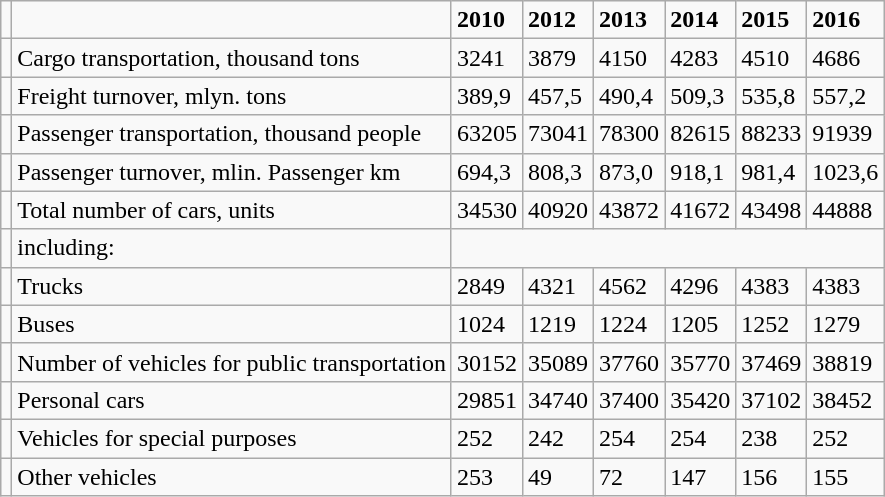<table class="wikitable">
<tr>
<td></td>
<td></td>
<td><strong>2010</strong></td>
<td><strong>2012</strong></td>
<td><strong>2013</strong></td>
<td><strong>2014</strong></td>
<td><strong>2015</strong></td>
<td><strong>2016</strong></td>
</tr>
<tr>
<td></td>
<td>Cargo  transportation, thousand tons</td>
<td>3241</td>
<td>3879</td>
<td>4150</td>
<td>4283</td>
<td>4510</td>
<td>4686</td>
</tr>
<tr>
<td></td>
<td>Freight  turnover, mlyn. tons</td>
<td>389,9</td>
<td>457,5</td>
<td>490,4</td>
<td>509,3</td>
<td>535,8</td>
<td>557,2</td>
</tr>
<tr>
<td></td>
<td>Passenger  transportation, thousand people</td>
<td>63205</td>
<td>73041</td>
<td>78300</td>
<td>82615</td>
<td>88233</td>
<td>91939</td>
</tr>
<tr>
<td></td>
<td>Passenger  turnover, mlin. Passenger km</td>
<td>694,3</td>
<td>808,3</td>
<td>873,0</td>
<td>918,1</td>
<td>981,4</td>
<td>1023,6</td>
</tr>
<tr>
<td></td>
<td>Total  number of cars, units</td>
<td>34530</td>
<td>40920</td>
<td>43872</td>
<td>41672</td>
<td>43498</td>
<td>44888</td>
</tr>
<tr>
<td></td>
<td>including:</td>
<td colspan="6"></td>
</tr>
<tr>
<td></td>
<td>Trucks</td>
<td>2849</td>
<td>4321</td>
<td>4562</td>
<td>4296</td>
<td>4383</td>
<td>4383</td>
</tr>
<tr>
<td></td>
<td>Buses</td>
<td>1024</td>
<td>1219</td>
<td>1224</td>
<td>1205</td>
<td>1252</td>
<td>1279</td>
</tr>
<tr>
<td></td>
<td>Number  of vehicles for public transportation</td>
<td>30152</td>
<td>35089</td>
<td>37760</td>
<td>35770</td>
<td>37469</td>
<td>38819</td>
</tr>
<tr>
<td></td>
<td>Personal  cars</td>
<td>29851</td>
<td>34740</td>
<td>37400</td>
<td>35420</td>
<td>37102</td>
<td>38452</td>
</tr>
<tr>
<td></td>
<td>Vehicles  for special purposes</td>
<td>252</td>
<td>242</td>
<td>254</td>
<td>254</td>
<td>238</td>
<td>252</td>
</tr>
<tr>
<td></td>
<td>Other  vehicles</td>
<td>253</td>
<td>49</td>
<td>72</td>
<td>147</td>
<td>156</td>
<td>155</td>
</tr>
</table>
